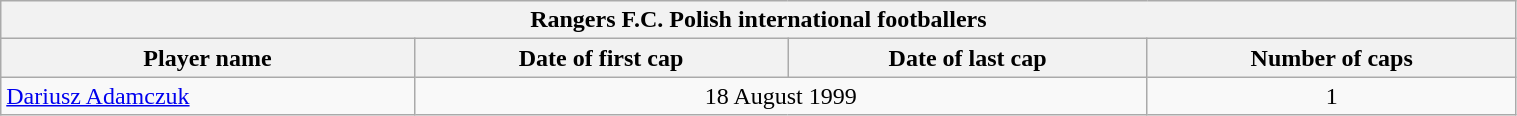<table class="wikitable plainrowheaders" style="width: 80%;">
<tr>
<th colspan=5>Rangers F.C. Polish international footballers </th>
</tr>
<tr>
<th scope="col">Player name</th>
<th scope="col">Date of first cap</th>
<th scope="col">Date of last cap</th>
<th scope="col">Number of caps</th>
</tr>
<tr>
<td><a href='#'>Dariusz Adamczuk</a></td>
<td align="center" colspan="2">18 August 1999</td>
<td align="center">1</td>
</tr>
</table>
